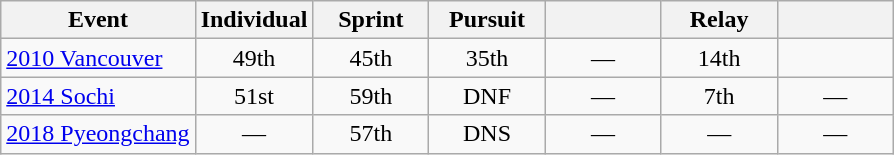<table class="wikitable" style="text-align: center;">
<tr ">
<th>Event</th>
<th style="width:70px;">Individual</th>
<th style="width:70px;">Sprint</th>
<th style="width:70px;">Pursuit</th>
<th style="width:70px;"></th>
<th style="width:70px;">Relay</th>
<th style="width:70px;"></th>
</tr>
<tr>
<td align=left> <a href='#'>2010 Vancouver</a></td>
<td>49th</td>
<td>45th</td>
<td>35th</td>
<td>—</td>
<td>14th</td>
<td></td>
</tr>
<tr>
<td align=left> <a href='#'>2014 Sochi</a></td>
<td>51st</td>
<td>59th</td>
<td>DNF</td>
<td>—</td>
<td>7th</td>
<td>—</td>
</tr>
<tr>
<td align="left"> <a href='#'>2018 Pyeongchang</a></td>
<td>—</td>
<td>57th</td>
<td>DNS</td>
<td>—</td>
<td>—</td>
<td>—</td>
</tr>
</table>
